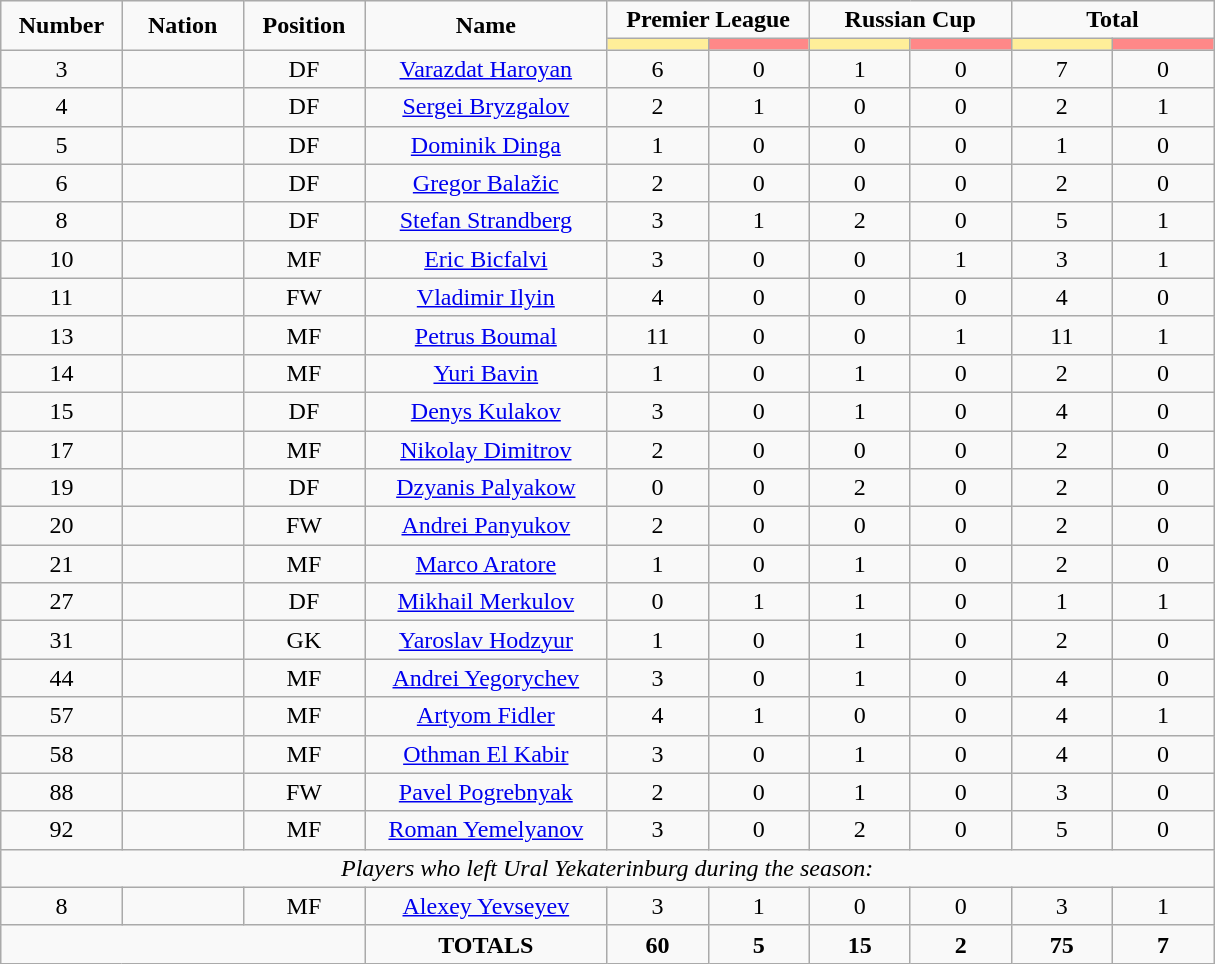<table class="wikitable" style="font-size: 100%; text-align: center;">
<tr>
<td rowspan="2" width="10%" align="center"><strong>Number</strong></td>
<td rowspan="2" width="10%" align="center"><strong>Nation</strong></td>
<td rowspan="2" width="10%" align="center"><strong>Position</strong></td>
<td rowspan="2" width="20%" align="center"><strong>Name</strong></td>
<td colspan="2" align="center"><strong>Premier League</strong></td>
<td colspan="2" align="center"><strong>Russian Cup</strong></td>
<td colspan="2" align="center"><strong>Total</strong></td>
</tr>
<tr>
<th width=60 style="background: #FFEE99"></th>
<th width=60 style="background: #FF8888"></th>
<th width=60 style="background: #FFEE99"></th>
<th width=60 style="background: #FF8888"></th>
<th width=60 style="background: #FFEE99"></th>
<th width=60 style="background: #FF8888"></th>
</tr>
<tr>
<td>3</td>
<td></td>
<td>DF</td>
<td><a href='#'>Varazdat Haroyan</a></td>
<td>6</td>
<td>0</td>
<td>1</td>
<td>0</td>
<td>7</td>
<td>0</td>
</tr>
<tr>
<td>4</td>
<td></td>
<td>DF</td>
<td><a href='#'>Sergei Bryzgalov</a></td>
<td>2</td>
<td>1</td>
<td>0</td>
<td>0</td>
<td>2</td>
<td>1</td>
</tr>
<tr>
<td>5</td>
<td></td>
<td>DF</td>
<td><a href='#'>Dominik Dinga</a></td>
<td>1</td>
<td>0</td>
<td>0</td>
<td>0</td>
<td>1</td>
<td>0</td>
</tr>
<tr>
<td>6</td>
<td></td>
<td>DF</td>
<td><a href='#'>Gregor Balažic</a></td>
<td>2</td>
<td>0</td>
<td>0</td>
<td>0</td>
<td>2</td>
<td>0</td>
</tr>
<tr>
<td>8</td>
<td></td>
<td>DF</td>
<td><a href='#'>Stefan Strandberg</a></td>
<td>3</td>
<td>1</td>
<td>2</td>
<td>0</td>
<td>5</td>
<td>1</td>
</tr>
<tr>
<td>10</td>
<td></td>
<td>MF</td>
<td><a href='#'>Eric Bicfalvi</a></td>
<td>3</td>
<td>0</td>
<td>0</td>
<td>1</td>
<td>3</td>
<td>1</td>
</tr>
<tr>
<td>11</td>
<td></td>
<td>FW</td>
<td><a href='#'>Vladimir Ilyin</a></td>
<td>4</td>
<td>0</td>
<td>0</td>
<td>0</td>
<td>4</td>
<td>0</td>
</tr>
<tr>
<td>13</td>
<td></td>
<td>MF</td>
<td><a href='#'>Petrus Boumal</a></td>
<td>11</td>
<td>0</td>
<td>0</td>
<td>1</td>
<td>11</td>
<td>1</td>
</tr>
<tr>
<td>14</td>
<td></td>
<td>MF</td>
<td><a href='#'>Yuri Bavin</a></td>
<td>1</td>
<td>0</td>
<td>1</td>
<td>0</td>
<td>2</td>
<td>0</td>
</tr>
<tr>
<td>15</td>
<td></td>
<td>DF</td>
<td><a href='#'>Denys Kulakov</a></td>
<td>3</td>
<td>0</td>
<td>1</td>
<td>0</td>
<td>4</td>
<td>0</td>
</tr>
<tr>
<td>17</td>
<td></td>
<td>MF</td>
<td><a href='#'>Nikolay Dimitrov</a></td>
<td>2</td>
<td>0</td>
<td>0</td>
<td>0</td>
<td>2</td>
<td>0</td>
</tr>
<tr>
<td>19</td>
<td></td>
<td>DF</td>
<td><a href='#'>Dzyanis Palyakow</a></td>
<td>0</td>
<td>0</td>
<td>2</td>
<td>0</td>
<td>2</td>
<td>0</td>
</tr>
<tr>
<td>20</td>
<td></td>
<td>FW</td>
<td><a href='#'>Andrei Panyukov</a></td>
<td>2</td>
<td>0</td>
<td>0</td>
<td>0</td>
<td>2</td>
<td>0</td>
</tr>
<tr>
<td>21</td>
<td></td>
<td>MF</td>
<td><a href='#'>Marco Aratore</a></td>
<td>1</td>
<td>0</td>
<td>1</td>
<td>0</td>
<td>2</td>
<td>0</td>
</tr>
<tr>
<td>27</td>
<td></td>
<td>DF</td>
<td><a href='#'>Mikhail Merkulov</a></td>
<td>0</td>
<td>1</td>
<td>1</td>
<td>0</td>
<td>1</td>
<td>1</td>
</tr>
<tr>
<td>31</td>
<td></td>
<td>GK</td>
<td><a href='#'>Yaroslav Hodzyur</a></td>
<td>1</td>
<td>0</td>
<td>1</td>
<td>0</td>
<td>2</td>
<td>0</td>
</tr>
<tr>
<td>44</td>
<td></td>
<td>MF</td>
<td><a href='#'>Andrei Yegorychev</a></td>
<td>3</td>
<td>0</td>
<td>1</td>
<td>0</td>
<td>4</td>
<td>0</td>
</tr>
<tr>
<td>57</td>
<td></td>
<td>MF</td>
<td><a href='#'>Artyom Fidler</a></td>
<td>4</td>
<td>1</td>
<td>0</td>
<td>0</td>
<td>4</td>
<td>1</td>
</tr>
<tr>
<td>58</td>
<td></td>
<td>MF</td>
<td><a href='#'>Othman El Kabir</a></td>
<td>3</td>
<td>0</td>
<td>1</td>
<td>0</td>
<td>4</td>
<td>0</td>
</tr>
<tr>
<td>88</td>
<td></td>
<td>FW</td>
<td><a href='#'>Pavel Pogrebnyak</a></td>
<td>2</td>
<td>0</td>
<td>1</td>
<td>0</td>
<td>3</td>
<td>0</td>
</tr>
<tr>
<td>92</td>
<td></td>
<td>MF</td>
<td><a href='#'>Roman Yemelyanov</a></td>
<td>3</td>
<td>0</td>
<td>2</td>
<td>0</td>
<td>5</td>
<td>0</td>
</tr>
<tr>
<td colspan="14"><em>Players who left Ural Yekaterinburg during the season:</em></td>
</tr>
<tr>
<td>8</td>
<td></td>
<td>MF</td>
<td><a href='#'>Alexey Yevseyev</a></td>
<td>3</td>
<td>1</td>
<td>0</td>
<td>0</td>
<td>3</td>
<td>1</td>
</tr>
<tr>
<td colspan="3"></td>
<td><strong>TOTALS</strong></td>
<td><strong>60</strong></td>
<td><strong>5</strong></td>
<td><strong>15</strong></td>
<td><strong>2</strong></td>
<td><strong>75</strong></td>
<td><strong>7</strong></td>
</tr>
</table>
